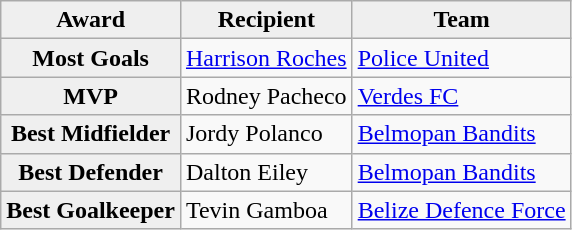<table class="wikitable">
<tr>
<th scope="row" style="background:#efefef;">Award</th>
<th scope="row" style="background:#efefef;">Recipient</th>
<th scope="row" style="background:#efefef;">Team</th>
</tr>
<tr>
<th scope="row" style="background:#efefef;">Most Goals</th>
<td> <a href='#'>Harrison Roches</a></td>
<td><a href='#'>Police United</a></td>
</tr>
<tr>
<th scope="row" style="background:#efefef;">MVP</th>
<td> Rodney Pacheco</td>
<td><a href='#'>Verdes FC</a></td>
</tr>
<tr>
<th scope="row" style="background:#efefef;">Best Midfielder</th>
<td> Jordy Polanco</td>
<td><a href='#'>Belmopan Bandits</a></td>
</tr>
<tr>
<th scope="row" style="background:#efefef;">Best Defender</th>
<td> Dalton Eiley</td>
<td><a href='#'>Belmopan Bandits</a></td>
</tr>
<tr>
<th scope="row" style="background:#efefef;">Best Goalkeeper</th>
<td> Tevin Gamboa</td>
<td><a href='#'>Belize Defence Force</a></td>
</tr>
</table>
